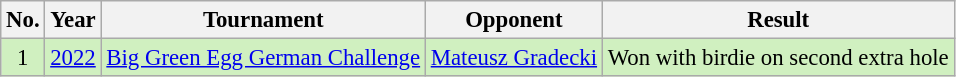<table class="wikitable" style="font-size:95%;">
<tr>
<th>No.</th>
<th>Year</th>
<th>Tournament</th>
<th>Opponent</th>
<th>Result</th>
</tr>
<tr style="background:#D0F0C0;">
<td align=center>1</td>
<td><a href='#'>2022</a></td>
<td><a href='#'>Big Green Egg German Challenge</a></td>
<td> <a href='#'>Mateusz Gradecki</a></td>
<td>Won with birdie on second extra hole</td>
</tr>
</table>
